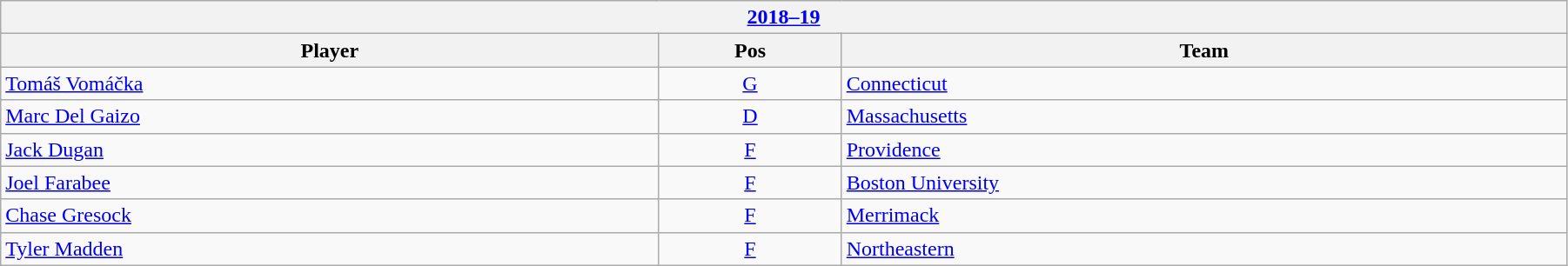<table class="wikitable" width=95%>
<tr>
<th colspan=3><a href='#'>2018–19</a></th>
</tr>
<tr>
<th>Player</th>
<th>Pos</th>
<th>Team</th>
</tr>
<tr>
<td><a href='#'>Tomáš Vomáčka</a></td>
<td align=center><a href='#'>G</a></td>
<td><a href='#'>Connecticut</a></td>
</tr>
<tr>
<td><a href='#'>Marc Del Gaizo</a></td>
<td align=center><a href='#'>D</a></td>
<td><a href='#'>Massachusetts</a></td>
</tr>
<tr>
<td><a href='#'>Jack Dugan</a></td>
<td align=center><a href='#'>F</a></td>
<td><a href='#'>Providence</a></td>
</tr>
<tr>
<td><a href='#'>Joel Farabee</a></td>
<td align=center><a href='#'>F</a></td>
<td><a href='#'>Boston University</a></td>
</tr>
<tr>
<td><a href='#'>Chase Gresock</a></td>
<td align=center><a href='#'>F</a></td>
<td><a href='#'>Merrimack</a></td>
</tr>
<tr>
<td><a href='#'>Tyler Madden</a></td>
<td align=center><a href='#'>F</a></td>
<td><a href='#'>Northeastern</a></td>
</tr>
</table>
